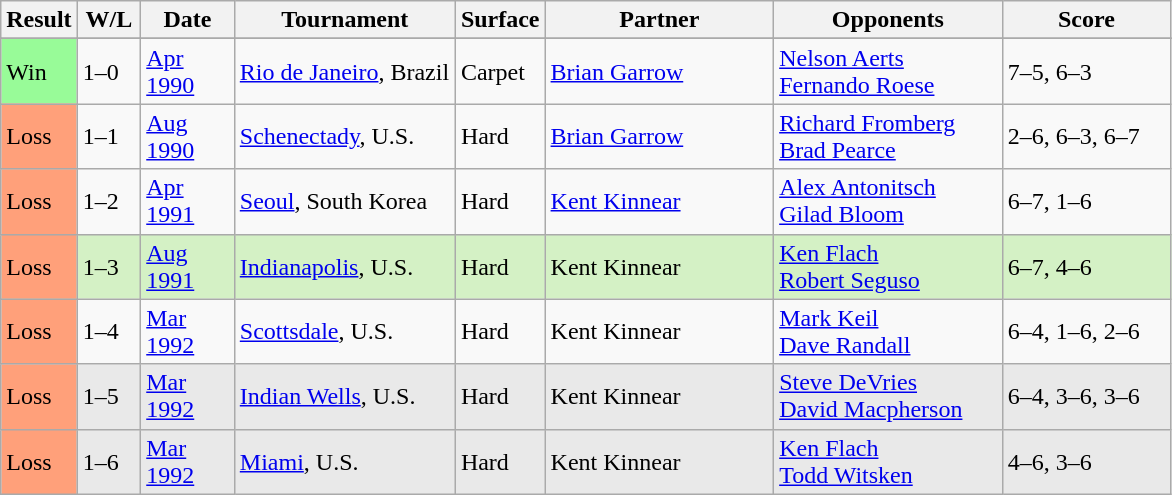<table class="sortable wikitable">
<tr>
<th style="width:40px">Result</th>
<th style="width:35px" class="unsortable">W/L</th>
<th style="width:55px">Date</th>
<th style="width:140px">Tournament</th>
<th style="width:50px">Surface</th>
<th style="width:145px">Partner</th>
<th style="width:145px">Opponents</th>
<th style="width:105px" class="unsortable">Score</th>
</tr>
<tr>
</tr>
<tr>
<td style="background:#98fb98;">Win</td>
<td>1–0</td>
<td><a href='#'>Apr 1990</a></td>
<td><a href='#'>Rio de Janeiro</a>, Brazil</td>
<td>Carpet</td>
<td> <a href='#'>Brian Garrow</a></td>
<td> <a href='#'>Nelson Aerts</a> <br>  <a href='#'>Fernando Roese</a></td>
<td>7–5, 6–3</td>
</tr>
<tr>
<td style="background:#ffa07a;">Loss</td>
<td>1–1</td>
<td><a href='#'>Aug 1990</a></td>
<td><a href='#'>Schenectady</a>, U.S.</td>
<td>Hard</td>
<td> <a href='#'>Brian Garrow</a></td>
<td> <a href='#'>Richard Fromberg</a> <br>  <a href='#'>Brad Pearce</a></td>
<td>2–6, 6–3, 6–7</td>
</tr>
<tr>
<td style="background:#ffa07a;">Loss</td>
<td>1–2</td>
<td><a href='#'>Apr 1991</a></td>
<td><a href='#'>Seoul</a>, South Korea</td>
<td>Hard</td>
<td> <a href='#'>Kent Kinnear</a></td>
<td> <a href='#'>Alex Antonitsch</a> <br>  <a href='#'>Gilad Bloom</a></td>
<td>6–7, 1–6</td>
</tr>
<tr style="background:#d4f1c5">
<td style="background:#ffa07a;">Loss</td>
<td>1–3</td>
<td><a href='#'>Aug 1991</a></td>
<td><a href='#'>Indianapolis</a>, U.S.</td>
<td>Hard</td>
<td> Kent Kinnear</td>
<td> <a href='#'>Ken Flach</a> <br>  <a href='#'>Robert Seguso</a></td>
<td>6–7, 4–6</td>
</tr>
<tr>
<td style="background:#ffa07a;">Loss</td>
<td>1–4</td>
<td><a href='#'>Mar 1992</a></td>
<td><a href='#'>Scottsdale</a>, U.S.</td>
<td>Hard</td>
<td> Kent Kinnear</td>
<td> <a href='#'>Mark Keil</a> <br>  <a href='#'>Dave Randall</a></td>
<td>6–4, 1–6, 2–6</td>
</tr>
<tr style="background:#e9e9e9">
<td style="background:#ffa07a;">Loss</td>
<td>1–5</td>
<td><a href='#'>Mar 1992</a></td>
<td><a href='#'>Indian Wells</a>, U.S.</td>
<td>Hard</td>
<td> Kent Kinnear</td>
<td> <a href='#'>Steve DeVries</a> <br>  <a href='#'>David Macpherson</a></td>
<td>6–4, 3–6, 3–6</td>
</tr>
<tr style="background:#e9e9e9">
<td style="background:#ffa07a;">Loss</td>
<td>1–6</td>
<td><a href='#'>Mar 1992</a></td>
<td><a href='#'>Miami</a>, U.S.</td>
<td>Hard</td>
<td> Kent Kinnear</td>
<td> <a href='#'>Ken Flach</a> <br>  <a href='#'>Todd Witsken</a></td>
<td>4–6, 3–6</td>
</tr>
</table>
